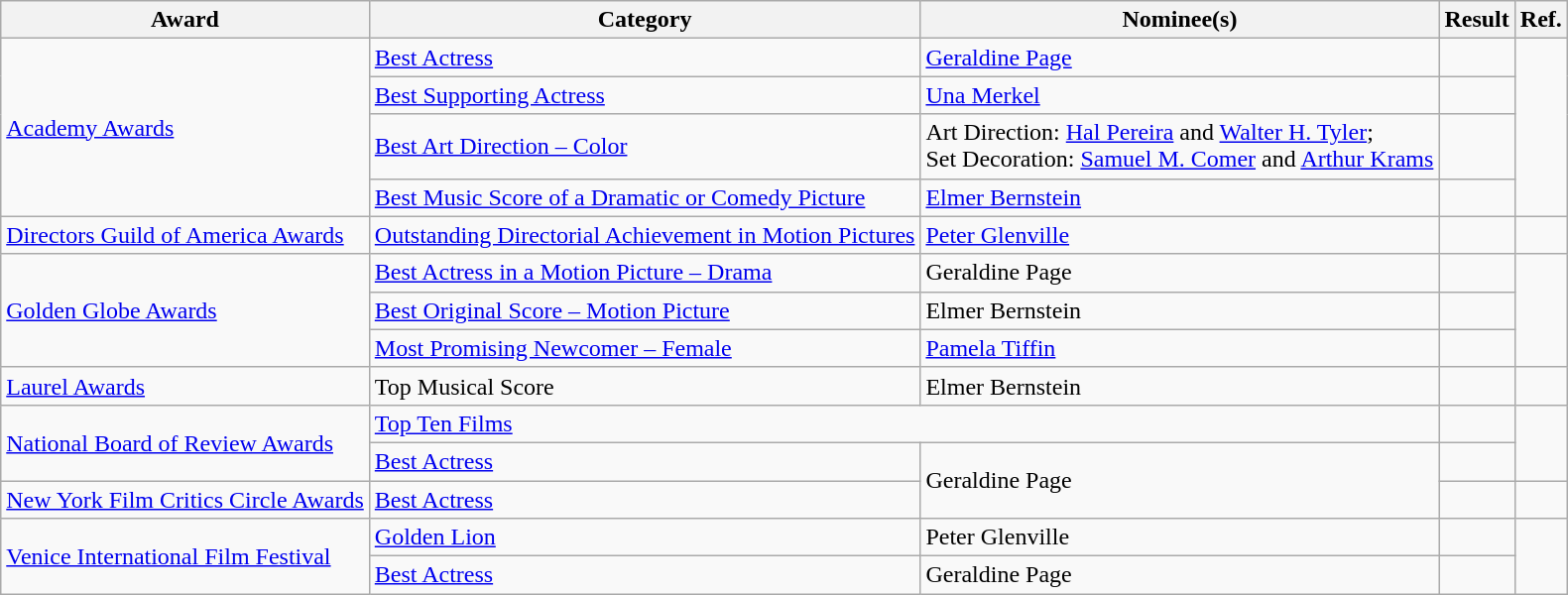<table class="wikitable plainrowheaders">
<tr>
<th>Award</th>
<th>Category</th>
<th>Nominee(s)</th>
<th>Result</th>
<th>Ref.</th>
</tr>
<tr>
<td rowspan="4"><a href='#'>Academy Awards</a></td>
<td><a href='#'>Best Actress</a></td>
<td><a href='#'>Geraldine Page</a></td>
<td></td>
<td align="center" rowspan="4"></td>
</tr>
<tr>
<td><a href='#'>Best Supporting Actress</a></td>
<td><a href='#'>Una Merkel</a></td>
<td></td>
</tr>
<tr>
<td><a href='#'>Best Art Direction – Color</a></td>
<td>Art Direction: <a href='#'>Hal Pereira</a> and <a href='#'>Walter H. Tyler</a>; <br> Set Decoration: <a href='#'>Samuel M. Comer</a> and <a href='#'>Arthur Krams</a></td>
<td></td>
</tr>
<tr>
<td><a href='#'>Best Music Score of a Dramatic or Comedy Picture</a></td>
<td><a href='#'>Elmer Bernstein</a></td>
<td></td>
</tr>
<tr>
<td><a href='#'>Directors Guild of America Awards</a></td>
<td><a href='#'>Outstanding Directorial Achievement in Motion Pictures</a></td>
<td><a href='#'>Peter Glenville</a></td>
<td></td>
<td align="center"></td>
</tr>
<tr>
<td rowspan="3"><a href='#'>Golden Globe Awards</a></td>
<td><a href='#'>Best Actress in a Motion Picture – Drama</a></td>
<td>Geraldine Page</td>
<td></td>
<td align="center" rowspan="3"></td>
</tr>
<tr>
<td><a href='#'>Best Original Score – Motion Picture</a></td>
<td>Elmer Bernstein</td>
<td></td>
</tr>
<tr>
<td><a href='#'>Most Promising Newcomer – Female</a></td>
<td><a href='#'>Pamela Tiffin</a></td>
<td></td>
</tr>
<tr>
<td><a href='#'>Laurel Awards</a></td>
<td>Top Musical Score</td>
<td>Elmer Bernstein</td>
<td></td>
<td align="center"></td>
</tr>
<tr>
<td rowspan="2"><a href='#'>National Board of Review Awards</a></td>
<td colspan="2"><a href='#'>Top Ten Films</a></td>
<td></td>
<td align="center" rowspan="2"></td>
</tr>
<tr>
<td><a href='#'>Best Actress</a></td>
<td rowspan="2">Geraldine Page</td>
<td></td>
</tr>
<tr>
<td><a href='#'>New York Film Critics Circle Awards</a></td>
<td><a href='#'>Best Actress</a></td>
<td></td>
<td align="center"></td>
</tr>
<tr>
<td rowspan="2"><a href='#'>Venice International Film Festival</a></td>
<td><a href='#'>Golden Lion</a></td>
<td>Peter Glenville</td>
<td></td>
<td align="center" rowspan="2"></td>
</tr>
<tr>
<td><a href='#'>Best Actress</a></td>
<td>Geraldine Page</td>
<td></td>
</tr>
</table>
